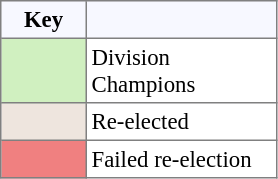<table bgcolor="#f7f8ff" cellpadding="3" cellspacing="0" border="1" style="font-size: 95%; border: gray solid 1px; border-collapse: collapse;text-align:center;">
<tr>
<th width=50>Key</th>
<th width=120></th>
</tr>
<tr>
<td style="background:#D0F0C0;" width="20"></td>
<td bgcolor="#ffffff" align="left">Division Champions</td>
</tr>
<tr>
<td style="background: #eee5de" width="20"></td>
<td bgcolor="#ffffff" align=left>Re-elected</td>
</tr>
<tr>
<td style="background: #F08080" width="20"></td>
<td bgcolor="#ffffff" align="left">Failed re-election</td>
</tr>
</table>
